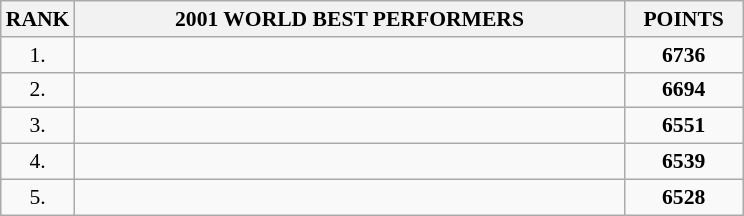<table class="wikitable" style="border-collapse: collapse; font-size: 90%;">
<tr>
<th>RANK</th>
<th align="center" style="width: 25em">2001 WORLD BEST PERFORMERS</th>
<th align="center" style="width: 5em">POINTS</th>
</tr>
<tr>
<td align="center">1.</td>
<td></td>
<td align="center"><strong>6736</strong></td>
</tr>
<tr>
<td align="center">2.</td>
<td></td>
<td align="center"><strong>6694</strong></td>
</tr>
<tr>
<td align="center">3.</td>
<td></td>
<td align="center"><strong>6551</strong></td>
</tr>
<tr>
<td align="center">4.</td>
<td></td>
<td align="center"><strong>6539</strong></td>
</tr>
<tr>
<td align="center">5.</td>
<td></td>
<td align="center"><strong>6528</strong></td>
</tr>
</table>
